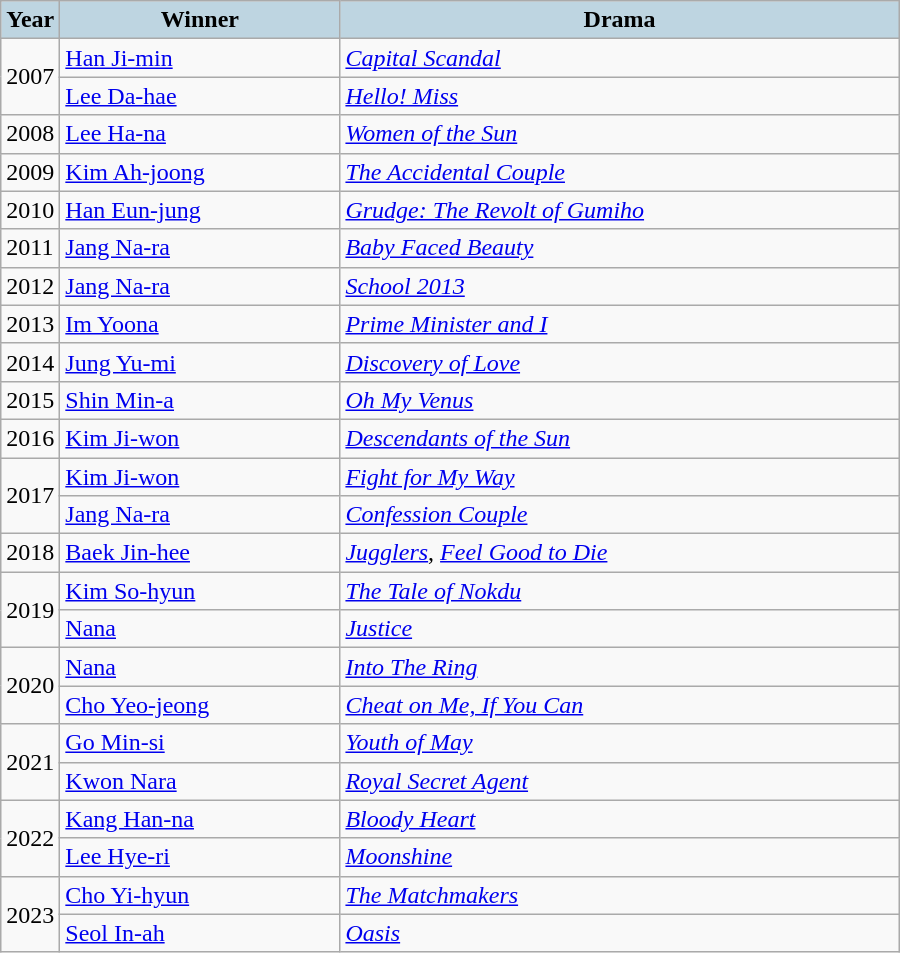<table class="wikitable" style="width:600px">
<tr>
<th style="background:#BED5E1;" width="30">Year</th>
<th style="background:#BED5E1;">Winner</th>
<th style="background:#BED5E1;">Drama</th>
</tr>
<tr>
<td rowspan="2">2007</td>
<td><a href='#'>Han Ji-min</a></td>
<td><em><a href='#'>Capital Scandal</a></em></td>
</tr>
<tr>
<td><a href='#'>Lee Da-hae</a></td>
<td><em><a href='#'>Hello! Miss</a></em></td>
</tr>
<tr>
<td>2008</td>
<td><a href='#'>Lee Ha-na</a></td>
<td><em><a href='#'>Women of the Sun</a></em></td>
</tr>
<tr>
<td>2009</td>
<td><a href='#'>Kim Ah-joong</a></td>
<td><em><a href='#'>The Accidental Couple</a></em></td>
</tr>
<tr>
<td>2010</td>
<td><a href='#'>Han Eun-jung</a></td>
<td><em><a href='#'>Grudge: The Revolt of Gumiho</a></em></td>
</tr>
<tr>
<td>2011</td>
<td><a href='#'>Jang Na-ra</a></td>
<td><em><a href='#'>Baby Faced Beauty</a></em></td>
</tr>
<tr>
<td>2012</td>
<td><a href='#'>Jang Na-ra</a></td>
<td><em><a href='#'>School 2013</a></em></td>
</tr>
<tr>
<td>2013</td>
<td><a href='#'>Im Yoona</a></td>
<td><em><a href='#'>Prime Minister and I</a></em></td>
</tr>
<tr>
<td>2014</td>
<td><a href='#'>Jung Yu-mi</a></td>
<td><em><a href='#'>Discovery of Love</a></em></td>
</tr>
<tr>
<td>2015</td>
<td><a href='#'>Shin Min-a</a></td>
<td><em><a href='#'>Oh My Venus</a></em></td>
</tr>
<tr>
<td>2016</td>
<td><a href='#'>Kim Ji-won</a></td>
<td><em><a href='#'>Descendants of the Sun</a></em></td>
</tr>
<tr>
<td rowspan="2">2017</td>
<td><a href='#'>Kim Ji-won</a></td>
<td><em><a href='#'>Fight for My Way</a></em></td>
</tr>
<tr>
<td><a href='#'>Jang Na-ra</a></td>
<td><em><a href='#'>Confession Couple</a></em></td>
</tr>
<tr>
<td>2018</td>
<td><a href='#'>Baek Jin-hee</a></td>
<td><em><a href='#'>Jugglers</a></em>, <em><a href='#'>Feel Good to Die</a></em></td>
</tr>
<tr>
<td rowspan="2">2019</td>
<td><a href='#'>Kim So-hyun</a></td>
<td><em><a href='#'>The Tale of Nokdu</a></em></td>
</tr>
<tr>
<td><a href='#'>Nana</a></td>
<td><em><a href='#'>Justice</a></em></td>
</tr>
<tr>
<td rowspan="2">2020</td>
<td><a href='#'>Nana</a></td>
<td><em><a href='#'>Into The Ring</a></em></td>
</tr>
<tr>
<td><a href='#'>Cho Yeo-jeong</a></td>
<td><em><a href='#'>Cheat on Me, If You Can</a></em></td>
</tr>
<tr>
<td rowspan="2">2021</td>
<td><a href='#'>Go Min-si</a></td>
<td><em><a href='#'>Youth of May</a></em></td>
</tr>
<tr>
<td><a href='#'>Kwon Nara</a></td>
<td><em><a href='#'>Royal Secret Agent</a></em></td>
</tr>
<tr>
<td rowspan="2">2022</td>
<td><a href='#'>Kang Han-na</a></td>
<td><em><a href='#'>Bloody Heart</a></em></td>
</tr>
<tr>
<td><a href='#'>Lee Hye-ri</a></td>
<td><em><a href='#'>Moonshine</a></em></td>
</tr>
<tr>
<td rowspan="2">2023</td>
<td><a href='#'>Cho Yi-hyun</a></td>
<td><em><a href='#'>The Matchmakers</a></em></td>
</tr>
<tr>
<td><a href='#'>Seol In-ah</a></td>
<td><em><a href='#'>Oasis</a></em></td>
</tr>
</table>
